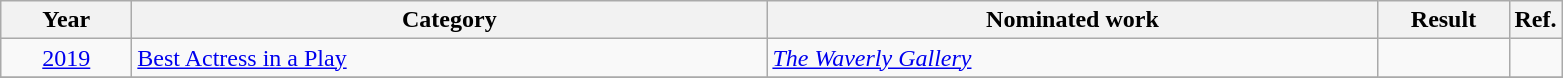<table class=wikitable>
<tr>
<th scope="col" style="width:5em;">Year</th>
<th scope="col" style="width:26em;">Category</th>
<th scope="col" style="width:25em;">Nominated work</th>
<th scope="col" style="width:5em;">Result</th>
<th>Ref.</th>
</tr>
<tr>
<td style="text-align:center;"><a href='#'>2019</a></td>
<td><a href='#'>Best Actress in a Play</a></td>
<td><em><a href='#'>The Waverly Gallery</a></em></td>
<td></td>
<td align="center"></td>
</tr>
<tr>
</tr>
</table>
